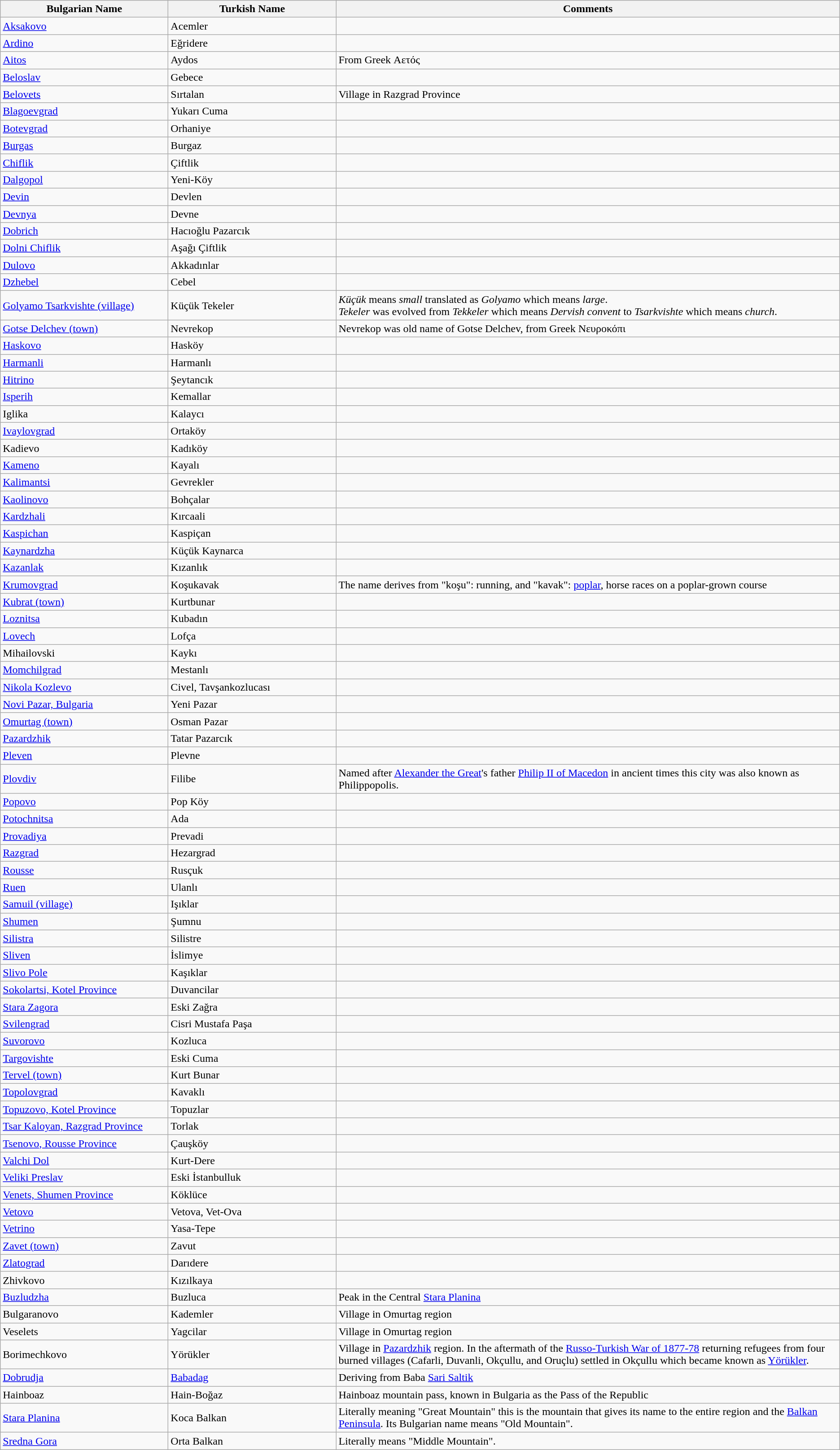<table class="wikitable sortable">
<tr>
<th width=20%>Bulgarian Name</th>
<th width=20%>Turkish Name</th>
<th>Comments</th>
</tr>
<tr>
<td><a href='#'>Aksakovo</a></td>
<td>Acemler</td>
<td></td>
</tr>
<tr>
<td><a href='#'>Ardino</a></td>
<td>Eğridere</td>
<td></td>
</tr>
<tr>
<td><a href='#'>Aitos</a></td>
<td>Aydos</td>
<td>From Greek Αετός</td>
</tr>
<tr>
<td><a href='#'>Beloslav</a></td>
<td>Gebece</td>
<td></td>
</tr>
<tr>
<td><a href='#'>Belovets</a></td>
<td>Sırtalan</td>
<td>Village in Razgrad Province</td>
</tr>
<tr>
<td><a href='#'>Blagoevgrad</a></td>
<td>Yukarı Cuma</td>
<td></td>
</tr>
<tr>
<td><a href='#'>Botevgrad</a></td>
<td>Orhaniye</td>
<td></td>
</tr>
<tr>
<td><a href='#'>Burgas</a></td>
<td>Burgaz</td>
<td></td>
</tr>
<tr>
<td><a href='#'>Chiflik</a></td>
<td>Çiftlik</td>
<td></td>
</tr>
<tr>
<td><a href='#'>Dalgopol</a></td>
<td>Yeni-Köy</td>
<td></td>
</tr>
<tr>
<td><a href='#'>Devin</a></td>
<td>Devlen</td>
<td></td>
</tr>
<tr>
<td><a href='#'>Devnya</a></td>
<td>Devne</td>
<td></td>
</tr>
<tr>
<td><a href='#'>Dobrich</a></td>
<td>Hacıoğlu Pazarcık</td>
<td></td>
</tr>
<tr>
<td><a href='#'>Dolni Chiflik</a></td>
<td>Aşağı Çiftlik</td>
<td></td>
</tr>
<tr>
<td><a href='#'>Dulovo</a></td>
<td>Akkadınlar</td>
<td></td>
</tr>
<tr>
<td><a href='#'>Dzhebel</a></td>
<td>Cebel</td>
<td></td>
</tr>
<tr>
<td><a href='#'>Golyamo Tsarkvishte (village)</a></td>
<td>Küçük Tekeler</td>
<td><em>Küçük</em> means <em>small</em> translated as <em>Golyamo</em> which means <em>large</em>.<br><em>Tekeler</em> was evolved from <em>Tekkeler</em> which means <em>Dervish convent</em> to <em>Tsarkvishte</em> which means <em>church</em>.</td>
</tr>
<tr>
<td><a href='#'>Gotse Delchev (town)</a></td>
<td>Nevrekop</td>
<td>Nevrekop was old name of Gotse Delchev, from Greek Νευροκόπι</td>
</tr>
<tr>
<td><a href='#'>Haskovo</a></td>
<td>Hasköy</td>
<td></td>
</tr>
<tr>
<td><a href='#'>Harmanli</a></td>
<td>Harmanlı</td>
<td></td>
</tr>
<tr>
<td><a href='#'>Hitrino</a></td>
<td>Şeytancık</td>
<td></td>
</tr>
<tr>
<td><a href='#'>Isperih</a></td>
<td>Kemallar</td>
<td></td>
</tr>
<tr>
<td>Iglika</td>
<td>Kalaycı</td>
<td></td>
</tr>
<tr>
<td><a href='#'>Ivaylovgrad</a></td>
<td>Ortaköy</td>
<td></td>
</tr>
<tr>
<td>Kadievo</td>
<td>Kadıköy</td>
<td></td>
</tr>
<tr>
<td><a href='#'>Kameno</a></td>
<td>Kayalı</td>
<td></td>
</tr>
<tr>
<td><a href='#'>Kalimantsi</a></td>
<td>Gevrekler</td>
<td></td>
</tr>
<tr>
<td><a href='#'>Kaolinovo</a></td>
<td>Bohçalar</td>
<td></td>
</tr>
<tr>
<td><a href='#'>Kardzhali</a></td>
<td>Kırcaali</td>
<td></td>
</tr>
<tr>
<td><a href='#'>Kaspichan</a></td>
<td>Kaspiçan</td>
<td></td>
</tr>
<tr>
<td><a href='#'>Kaynardzha</a></td>
<td>Küçük Kaynarca</td>
<td></td>
</tr>
<tr>
<td><a href='#'>Kazanlak</a></td>
<td>Kızanlık</td>
<td></td>
</tr>
<tr>
<td><a href='#'>Krumovgrad</a></td>
<td>Koşukavak</td>
<td>The name derives from "koşu": running, and "kavak": <a href='#'>poplar</a>, horse races on a poplar-grown course</td>
</tr>
<tr>
<td><a href='#'>Kubrat (town)</a></td>
<td>Kurtbunar</td>
<td></td>
</tr>
<tr>
<td><a href='#'>Loznitsa</a></td>
<td>Kubadın</td>
<td></td>
</tr>
<tr>
<td><a href='#'>Lovech</a></td>
<td>Lofça</td>
<td></td>
</tr>
<tr>
<td>Mihailovski</td>
<td>Kaykı</td>
<td></td>
</tr>
<tr>
<td><a href='#'>Momchilgrad</a></td>
<td>Mestanlı</td>
<td></td>
</tr>
<tr>
<td><a href='#'>Nikola Kozlevo</a></td>
<td>Civel, Tavşankozlucası</td>
<td></td>
</tr>
<tr>
<td><a href='#'>Novi Pazar, Bulgaria</a></td>
<td>Yeni Pazar</td>
<td></td>
</tr>
<tr>
<td><a href='#'>Omurtag (town)</a></td>
<td>Osman Pazar</td>
<td></td>
</tr>
<tr>
<td><a href='#'>Pazardzhik</a></td>
<td>Tatar Pazarcık</td>
<td></td>
</tr>
<tr>
<td><a href='#'>Pleven</a></td>
<td>Plevne</td>
<td></td>
</tr>
<tr>
<td><a href='#'>Plovdiv</a></td>
<td>Filibe</td>
<td>Named after <a href='#'>Alexander the Great</a>'s father <a href='#'>Philip II of Macedon</a> in ancient times this city was also known as Philippopolis.</td>
</tr>
<tr>
<td><a href='#'>Popovo</a></td>
<td>Pop Köy</td>
<td></td>
</tr>
<tr>
<td><a href='#'>Potochnitsa</a></td>
<td>Ada</td>
<td></td>
</tr>
<tr>
<td><a href='#'>Provadiya</a></td>
<td>Prevadi</td>
<td></td>
</tr>
<tr>
<td><a href='#'>Razgrad</a></td>
<td>Hezargrad</td>
<td></td>
</tr>
<tr>
<td><a href='#'>Rousse</a></td>
<td>Rusçuk</td>
<td></td>
</tr>
<tr>
<td><a href='#'>Ruen</a></td>
<td>Ulanlı</td>
<td></td>
</tr>
<tr>
<td><a href='#'>Samuil (village)</a></td>
<td>Işıklar</td>
<td></td>
</tr>
<tr>
<td><a href='#'>Shumen</a></td>
<td>Şumnu</td>
<td></td>
</tr>
<tr>
<td><a href='#'>Silistra</a></td>
<td>Silistre</td>
<td></td>
</tr>
<tr>
<td><a href='#'>Sliven</a></td>
<td>İslimye</td>
<td></td>
</tr>
<tr>
<td><a href='#'>Slivo Pole</a></td>
<td>Kaşıklar</td>
<td></td>
</tr>
<tr>
<td><a href='#'>Sokolartsi, Kotel Province</a></td>
<td>Duvancilar</td>
<td></td>
</tr>
<tr>
<td><a href='#'>Stara Zagora</a></td>
<td>Eski Zağra</td>
<td></td>
</tr>
<tr>
<td><a href='#'>Svilengrad</a></td>
<td>Cisri Mustafa Paşa</td>
<td></td>
</tr>
<tr>
<td><a href='#'>Suvorovo</a></td>
<td>Kozluca</td>
<td></td>
</tr>
<tr>
<td><a href='#'>Targovishte</a></td>
<td>Eski Cuma</td>
<td></td>
</tr>
<tr>
<td><a href='#'>Tervel (town)</a></td>
<td>Kurt Bunar</td>
<td></td>
</tr>
<tr>
<td><a href='#'>Topolovgrad</a></td>
<td>Kavaklı</td>
<td></td>
</tr>
<tr>
<td><a href='#'>Topuzovo, Kotel Province</a></td>
<td>Topuzlar</td>
<td></td>
</tr>
<tr>
<td><a href='#'>Tsar Kaloyan, Razgrad Province</a></td>
<td>Torlak</td>
<td></td>
</tr>
<tr>
<td><a href='#'>Tsenovo, Rousse Province</a></td>
<td>Çauşköy</td>
<td></td>
</tr>
<tr>
<td><a href='#'>Valchi Dol</a></td>
<td>Kurt-Dere</td>
<td></td>
</tr>
<tr>
<td><a href='#'>Veliki Preslav</a></td>
<td>Eski İstanbulluk</td>
<td></td>
</tr>
<tr>
<td><a href='#'>Venets, Shumen Province</a></td>
<td>Köklüce</td>
<td></td>
</tr>
<tr>
<td><a href='#'>Vetovo</a></td>
<td>Vetova, Vet-Ova</td>
<td></td>
</tr>
<tr>
<td><a href='#'>Vetrino</a></td>
<td>Yasa-Tepe</td>
<td></td>
</tr>
<tr>
<td><a href='#'>Zavet (town)</a></td>
<td>Zavut</td>
<td></td>
</tr>
<tr>
<td><a href='#'>Zlatograd</a></td>
<td>Darıdere</td>
<td></td>
</tr>
<tr>
<td>Zhivkovo</td>
<td>Kızılkaya</td>
<td></td>
</tr>
<tr>
<td><a href='#'>Buzludzha</a></td>
<td>Buzluca</td>
<td>Peak in the Central <a href='#'>Stara Planina</a></td>
</tr>
<tr>
<td>Bulgaranovo</td>
<td>Kademler</td>
<td>Village in Omurtag region</td>
</tr>
<tr>
<td>Veselets</td>
<td>Yagcilar</td>
<td>Village in Omurtag region</td>
</tr>
<tr>
<td>Borimechkovo</td>
<td>Yörükler</td>
<td>Village in <a href='#'>Pazardzhik</a> region. In the aftermath of the <a href='#'>Russo-Turkish War of 1877-78</a> returning refugees from four burned villages (Cafarli, Duvanli, Okçullu, and Oruçlu) settled in Okçullu which became known as <a href='#'>Yörükler</a>.</td>
</tr>
<tr>
<td><a href='#'>Dobrudja</a></td>
<td><a href='#'>Babadag</a></td>
<td>Deriving from Baba <a href='#'>Sari Saltik</a></td>
</tr>
<tr>
<td>Hainboaz</td>
<td>Hain-Boğaz</td>
<td>Hainboaz mountain pass, known in Bulgaria as the Pass of the Republic</td>
</tr>
<tr>
<td><a href='#'>Stara Planina</a></td>
<td>Koca Balkan</td>
<td>Literally meaning "Great Mountain" this is the mountain that gives its name to the entire region and the <a href='#'>Balkan Peninsula</a>. Its Bulgarian name means "Old Mountain".</td>
</tr>
<tr>
<td><a href='#'>Sredna Gora</a></td>
<td>Orta Balkan</td>
<td>Literally means "Middle Mountain".</td>
</tr>
</table>
